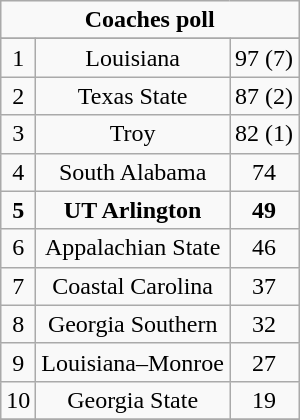<table class="wikitable">
<tr align="center">
<td align="center" Colspan="3"><strong>Coaches poll</strong></td>
</tr>
<tr align="center">
</tr>
<tr align="center">
<td>1</td>
<td>Louisiana</td>
<td>97 (7)</td>
</tr>
<tr align="center">
<td>2</td>
<td>Texas State</td>
<td>87 (2)</td>
</tr>
<tr align="center">
<td>3</td>
<td>Troy</td>
<td>82 (1)</td>
</tr>
<tr align="center">
<td>4</td>
<td>South Alabama</td>
<td>74</td>
</tr>
<tr align="center">
<td><strong>5</strong></td>
<td><strong>UT Arlington</strong></td>
<td><strong>49</strong></td>
</tr>
<tr align="center">
<td>6</td>
<td>Appalachian State</td>
<td>46</td>
</tr>
<tr align="center">
<td>7</td>
<td>Coastal Carolina</td>
<td>37</td>
</tr>
<tr align="center">
<td>8</td>
<td>Georgia Southern</td>
<td>32</td>
</tr>
<tr align="center">
<td>9</td>
<td>Louisiana–Monroe</td>
<td>27</td>
</tr>
<tr align="center">
<td>10</td>
<td>Georgia State</td>
<td>19</td>
</tr>
<tr align="center">
</tr>
</table>
